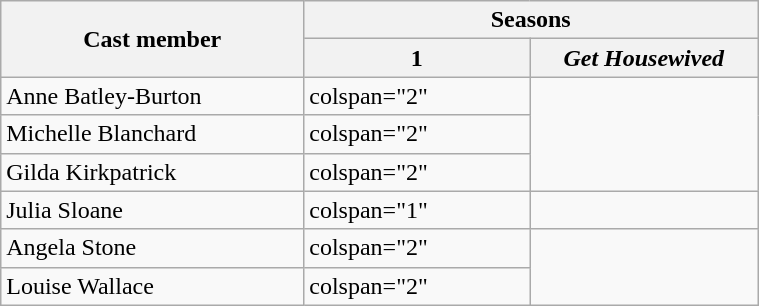<table class="wikitable plainrowheaders" width="40%">
<tr>
<th rowspan="2" style="width:10%;">Cast member</th>
<th colspan="2">Seasons</th>
</tr>
<tr>
<th style="width:10%;">1</th>
<th style="width:10%;"><em>Get Housewived</em></th>
</tr>
<tr>
<td nowrap>Anne Batley-Burton</td>
<td>colspan="2" </td>
</tr>
<tr>
<td>Michelle Blanchard</td>
<td>colspan="2" </td>
</tr>
<tr>
<td>Gilda Kirkpatrick</td>
<td>colspan="2" </td>
</tr>
<tr>
<td>Julia Sloane</td>
<td>colspan="1" </td>
<td></td>
</tr>
<tr>
<td>Angela Stone</td>
<td>colspan="2" </td>
</tr>
<tr>
<td>Louise Wallace</td>
<td>colspan="2" </td>
</tr>
</table>
